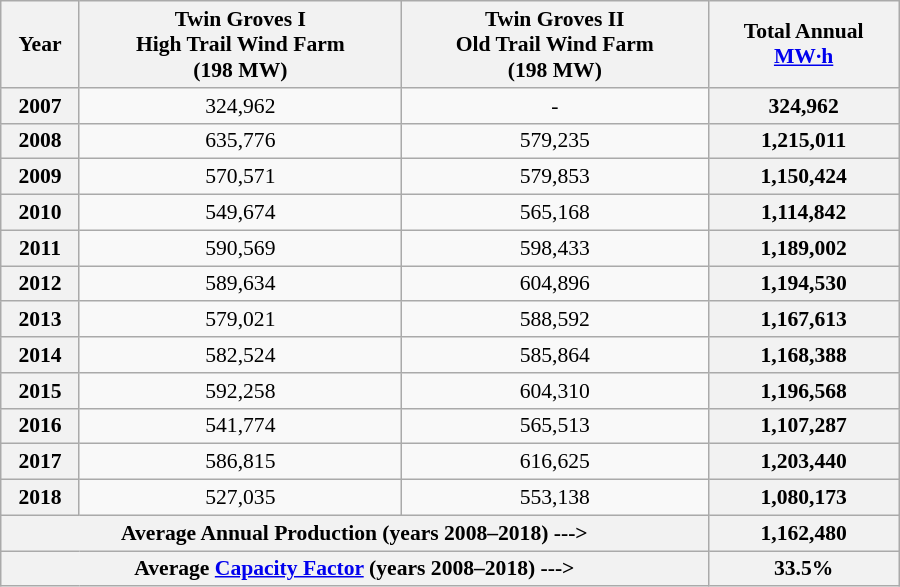<table class=wikitable style="text-align:center; font-size:0.9em; width:600px;">
<tr>
<th>Year</th>
<th>Twin Groves I<br>High Trail Wind Farm<br>(198 MW) </th>
<th>Twin Groves II<br>Old Trail Wind Farm<br>(198 MW) </th>
<th>Total Annual<br> <a href='#'>MW·h</a></th>
</tr>
<tr>
<th>2007</th>
<td>324,962</td>
<td>-</td>
<th>324,962</th>
</tr>
<tr>
<th>2008</th>
<td>635,776</td>
<td>579,235</td>
<th>1,215,011</th>
</tr>
<tr>
<th>2009</th>
<td>570,571</td>
<td>579,853</td>
<th>1,150,424</th>
</tr>
<tr>
<th>2010</th>
<td>549,674</td>
<td>565,168</td>
<th>1,114,842</th>
</tr>
<tr>
<th>2011</th>
<td>590,569</td>
<td>598,433</td>
<th>1,189,002</th>
</tr>
<tr>
<th>2012</th>
<td>589,634</td>
<td>604,896</td>
<th>1,194,530</th>
</tr>
<tr>
<th>2013</th>
<td>579,021</td>
<td>588,592</td>
<th>1,167,613</th>
</tr>
<tr>
<th>2014</th>
<td>582,524</td>
<td>585,864</td>
<th>1,168,388</th>
</tr>
<tr>
<th>2015</th>
<td>592,258</td>
<td>604,310</td>
<th>1,196,568</th>
</tr>
<tr>
<th>2016</th>
<td>541,774</td>
<td>565,513</td>
<th>1,107,287</th>
</tr>
<tr>
<th>2017</th>
<td>586,815</td>
<td>616,625</td>
<th>1,203,440</th>
</tr>
<tr>
<th>2018</th>
<td>527,035</td>
<td>553,138</td>
<th>1,080,173</th>
</tr>
<tr>
<th colspan=3>Average Annual Production (years 2008–2018) ---></th>
<th>1,162,480</th>
</tr>
<tr>
<th colspan=3>Average <a href='#'>Capacity Factor</a> (years 2008–2018) ---></th>
<th>33.5%</th>
</tr>
</table>
